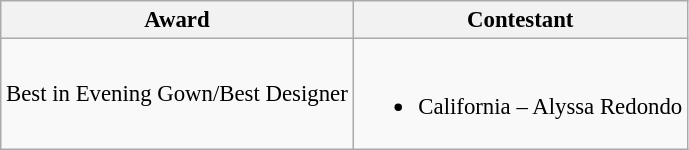<table class="wikitable sortable" style="font-size: 95%;">
<tr>
<th>Award</th>
<th>Contestant</th>
</tr>
<tr>
<td>Best in Evening Gown/Best Designer</td>
<td><br><ul><li>California – Alyssa Redondo </li></ul></td>
</tr>
</table>
